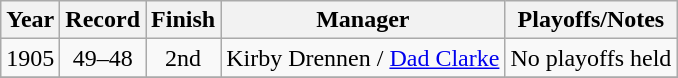<table class="wikitable" style="text-align:center">
<tr>
<th>Year</th>
<th>Record</th>
<th>Finish</th>
<th>Manager</th>
<th>Playoffs/Notes</th>
</tr>
<tr>
<td>1905</td>
<td>49–48</td>
<td>2nd</td>
<td>Kirby Drennen / <a href='#'>Dad Clarke</a></td>
<td>No playoffs held</td>
</tr>
<tr>
</tr>
</table>
